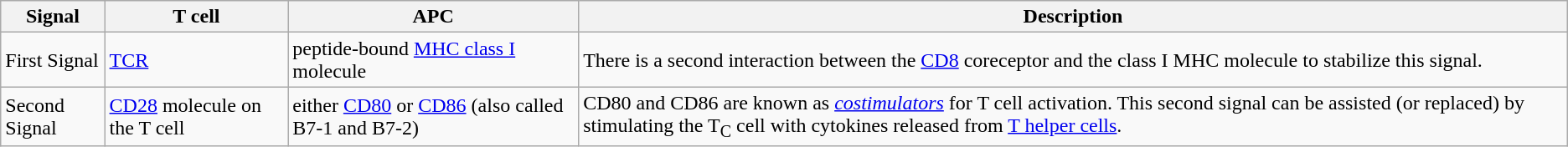<table class="wikitable">
<tr>
<th>Signal</th>
<th>T cell</th>
<th>APC</th>
<th>Description</th>
</tr>
<tr>
<td>First Signal</td>
<td><a href='#'>TCR</a></td>
<td>peptide-bound <a href='#'>MHC class I</a> molecule</td>
<td>There is a second interaction between the <a href='#'>CD8</a> coreceptor and the class I MHC molecule to stabilize this signal.</td>
</tr>
<tr>
<td>Second Signal</td>
<td><a href='#'>CD28</a> molecule on the T cell</td>
<td>either <a href='#'>CD80</a> or <a href='#'>CD86</a> (also called B7-1 and B7-2)</td>
<td>CD80 and CD86 are known as <em><a href='#'>costimulators</a></em> for T cell activation. This second signal can be assisted (or replaced) by stimulating the T<sub>C</sub> cell with cytokines released from <a href='#'>T helper cells</a>.</td>
</tr>
</table>
